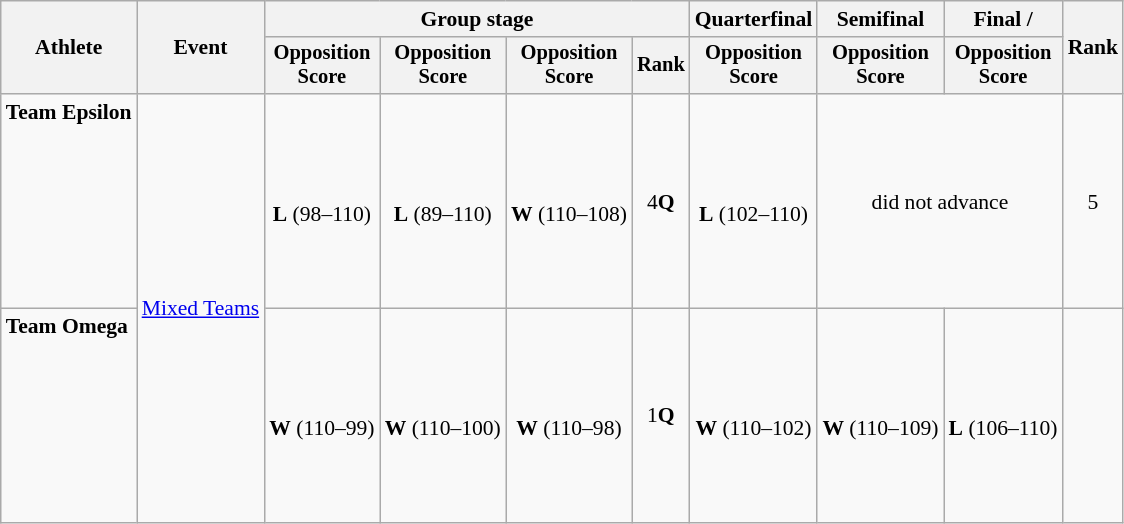<table class="wikitable" style="font-size:90%">
<tr>
<th rowspan=2>Athlete</th>
<th rowspan=2>Event</th>
<th colspan=4>Group stage</th>
<th>Quarterfinal</th>
<th>Semifinal</th>
<th>Final / </th>
<th rowspan=2>Rank</th>
</tr>
<tr style="font-size:95%">
<th>Opposition<br>Score</th>
<th>Opposition<br>Score</th>
<th>Opposition<br>Score</th>
<th>Rank</th>
<th>Opposition<br>Score</th>
<th>Opposition<br>Score</th>
<th>Opposition<br>Score</th>
</tr>
<tr align=center>
<td align=left><strong>Team Epsilon</strong> <br><br><br><br><br><br><br><br></td>
<td rowspan=2 align=left><a href='#'>Mixed Teams</a></td>
<td><br><strong>L</strong> (98–110)</td>
<td><br><strong>L</strong> (89–110)</td>
<td><br><strong>W</strong> (110–108)</td>
<td>4<strong>Q</strong></td>
<td><br><strong>L</strong> (102–110)</td>
<td colspan=2>did not advance</td>
<td>5</td>
</tr>
<tr align=center>
<td align=left><strong>Team Omega</strong> <br><br><br><br><br><br><br><br></td>
<td><br><strong>W</strong> (110–99)</td>
<td><br><strong>W</strong> (110–100)</td>
<td><br><strong>W</strong> (110–98)</td>
<td>1<strong>Q</strong></td>
<td><br><strong>W</strong> (110–102)</td>
<td><br><strong>W</strong> (110–109)</td>
<td><br><strong>L</strong> (106–110)</td>
<td></td>
</tr>
</table>
